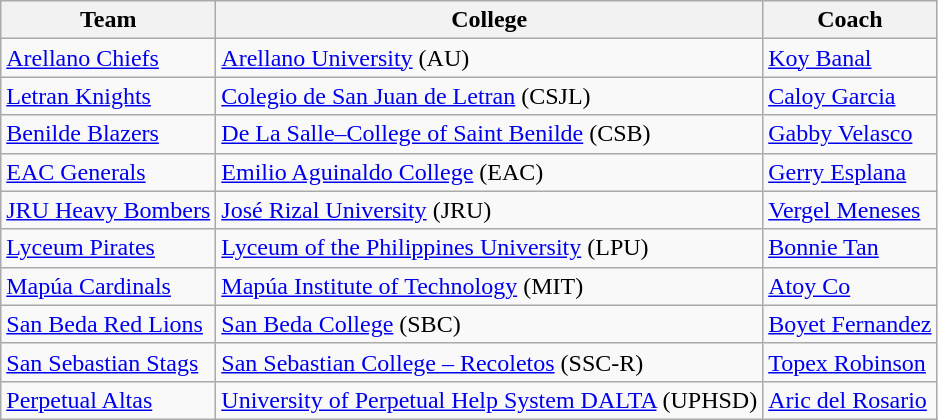<table class="wikitable">
<tr>
<th>Team</th>
<th>College</th>
<th>Coach</th>
</tr>
<tr>
<td><a href='#'>Arellano Chiefs</a></td>
<td><a href='#'>Arellano University</a> (AU)</td>
<td><a href='#'>Koy Banal</a></td>
</tr>
<tr>
<td><a href='#'>Letran Knights</a></td>
<td><a href='#'>Colegio de San Juan de Letran</a> (CSJL)</td>
<td><a href='#'>Caloy Garcia</a></td>
</tr>
<tr>
<td><a href='#'>Benilde Blazers</a></td>
<td><a href='#'>De La Salle–College of Saint Benilde</a> (CSB)</td>
<td><a href='#'>Gabby Velasco</a></td>
</tr>
<tr>
<td><a href='#'>EAC Generals</a></td>
<td><a href='#'>Emilio Aguinaldo College</a> (EAC)</td>
<td><a href='#'>Gerry Esplana</a></td>
</tr>
<tr>
<td><a href='#'>JRU Heavy Bombers</a></td>
<td><a href='#'>José Rizal University</a> (JRU)</td>
<td><a href='#'>Vergel Meneses</a></td>
</tr>
<tr>
<td><a href='#'>Lyceum Pirates</a></td>
<td><a href='#'>Lyceum of the Philippines University</a> (LPU)</td>
<td><a href='#'>Bonnie Tan</a></td>
</tr>
<tr>
<td><a href='#'>Mapúa Cardinals</a></td>
<td><a href='#'>Mapúa Institute of Technology</a> (MIT)</td>
<td><a href='#'>Atoy Co</a></td>
</tr>
<tr>
<td><a href='#'>San Beda Red Lions</a></td>
<td><a href='#'>San Beda College</a> (SBC)</td>
<td><a href='#'>Boyet Fernandez</a></td>
</tr>
<tr>
<td><a href='#'>San Sebastian Stags</a></td>
<td><a href='#'>San Sebastian College – Recoletos</a> (SSC-R)</td>
<td><a href='#'>Topex Robinson</a></td>
</tr>
<tr>
<td><a href='#'>Perpetual Altas</a></td>
<td><a href='#'>University of Perpetual Help System DALTA</a> (UPHSD)</td>
<td><a href='#'>Aric del Rosario</a></td>
</tr>
</table>
